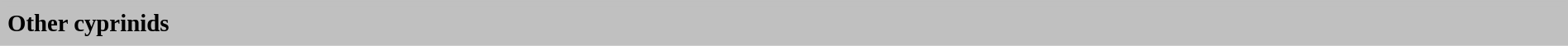<table cellspacing="4" width="100%" style="border:1px solid #C0C0C0; background:silver">
<tr>
<td height="25px" style="font-size:120%; text-align:left; background:silver"><strong>Other cyprinids</strong></td>
</tr>
</table>
